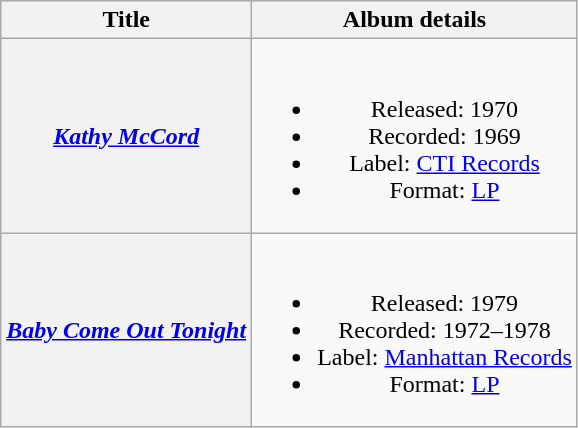<table class="wikitable plainrowheaders" style="text-align:center;">
<tr>
<th scope=col>Title</th>
<th scope=col>Album details</th>
</tr>
<tr>
<th scope="row"><em><a href='#'>Kathy McCord</a></em></th>
<td><br><ul><li>Released: 1970</li><li>Recorded: 1969</li><li>Label: <a href='#'>CTI Records</a></li><li>Format: <a href='#'>LP</a></li></ul></td>
</tr>
<tr>
<th scope="row"><em><a href='#'>Baby Come Out Tonight</a></em></th>
<td><br><ul><li>Released: 1979</li><li>Recorded: 1972–1978</li><li>Label: <a href='#'>Manhattan Records</a></li><li>Format: <a href='#'>LP</a></li></ul></td>
</tr>
</table>
